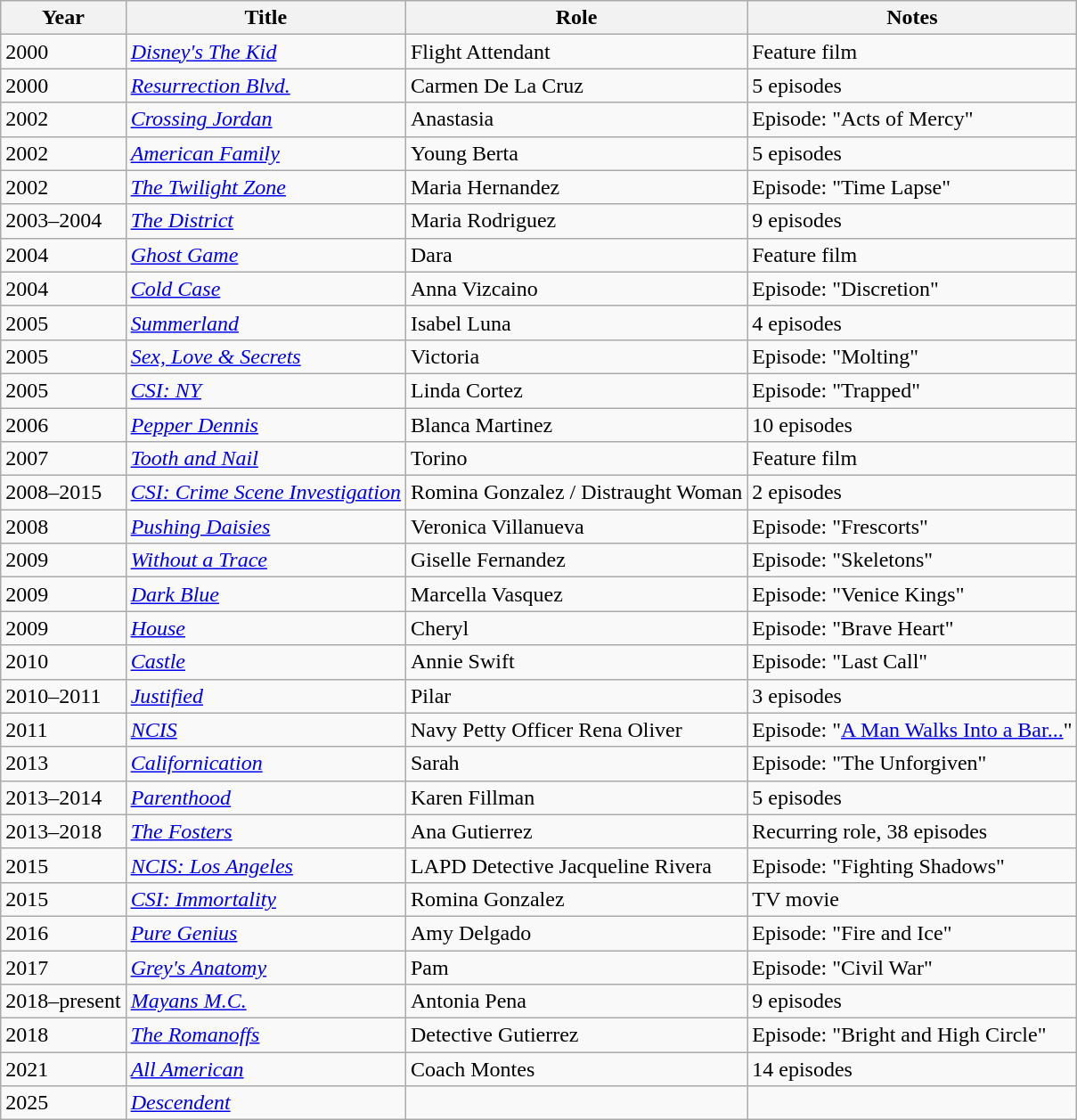<table class="wikitable sortable">
<tr>
<th>Year</th>
<th>Title</th>
<th>Role</th>
<th>Notes</th>
</tr>
<tr>
<td>2000</td>
<td><em><a href='#'>Disney's The Kid</a></em></td>
<td>Flight Attendant</td>
<td>Feature film</td>
</tr>
<tr>
<td>2000</td>
<td><em><a href='#'>Resurrection Blvd.</a></em></td>
<td>Carmen De La Cruz</td>
<td>5 episodes</td>
</tr>
<tr>
<td>2002</td>
<td><em><a href='#'>Crossing Jordan</a></em></td>
<td>Anastasia</td>
<td>Episode: "Acts of Mercy"</td>
</tr>
<tr>
<td>2002</td>
<td><em><a href='#'>American Family</a></em></td>
<td>Young Berta</td>
<td>5 episodes</td>
</tr>
<tr>
<td>2002</td>
<td><em><a href='#'>The Twilight Zone</a></em></td>
<td>Maria Hernandez</td>
<td>Episode: "Time Lapse"</td>
</tr>
<tr>
<td>2003–2004</td>
<td><em><a href='#'>The District</a></em></td>
<td>Maria Rodriguez</td>
<td>9 episodes</td>
</tr>
<tr>
<td>2004</td>
<td><em><a href='#'>Ghost Game</a></em></td>
<td>Dara</td>
<td>Feature film</td>
</tr>
<tr>
<td>2004</td>
<td><em><a href='#'>Cold Case</a></em></td>
<td>Anna Vizcaino</td>
<td>Episode: "Discretion"</td>
</tr>
<tr>
<td>2005</td>
<td><em><a href='#'>Summerland</a></em></td>
<td>Isabel Luna</td>
<td>4 episodes</td>
</tr>
<tr>
<td>2005</td>
<td><em><a href='#'>Sex, Love & Secrets</a></em></td>
<td>Victoria</td>
<td>Episode: "Molting"</td>
</tr>
<tr>
<td>2005</td>
<td><em><a href='#'>CSI: NY</a></em></td>
<td>Linda Cortez</td>
<td>Episode: "Trapped"</td>
</tr>
<tr>
<td>2006</td>
<td><em><a href='#'>Pepper Dennis</a></em></td>
<td>Blanca Martinez</td>
<td>10 episodes</td>
</tr>
<tr>
<td>2007</td>
<td><em><a href='#'>Tooth and Nail</a></em></td>
<td>Torino</td>
<td>Feature film</td>
</tr>
<tr>
<td>2008–2015</td>
<td><em><a href='#'>CSI: Crime Scene Investigation</a></em></td>
<td>Romina Gonzalez / Distraught Woman</td>
<td>2 episodes</td>
</tr>
<tr>
<td>2008</td>
<td><em><a href='#'>Pushing Daisies</a></em></td>
<td>Veronica Villanueva</td>
<td>Episode: "Frescorts"</td>
</tr>
<tr>
<td>2009</td>
<td><em><a href='#'>Without a Trace</a></em></td>
<td>Giselle Fernandez</td>
<td>Episode: "Skeletons"</td>
</tr>
<tr>
<td>2009</td>
<td><em><a href='#'>Dark Blue</a></em></td>
<td>Marcella Vasquez</td>
<td>Episode: "Venice Kings"</td>
</tr>
<tr>
<td>2009</td>
<td><em><a href='#'>House</a></em></td>
<td>Cheryl</td>
<td>Episode: "Brave Heart"</td>
</tr>
<tr>
<td>2010</td>
<td><em><a href='#'>Castle</a></em></td>
<td>Annie Swift</td>
<td>Episode: "Last Call"</td>
</tr>
<tr>
<td>2010–2011</td>
<td><em><a href='#'>Justified</a></em></td>
<td>Pilar</td>
<td>3 episodes</td>
</tr>
<tr>
<td>2011</td>
<td><em><a href='#'>NCIS</a></em></td>
<td>Navy Petty Officer Rena Oliver</td>
<td>Episode: "<a href='#'>A Man Walks Into a Bar...</a>"</td>
</tr>
<tr>
<td>2013</td>
<td><em><a href='#'>Californication</a></em></td>
<td>Sarah</td>
<td>Episode: "The Unforgiven"</td>
</tr>
<tr>
<td>2013–2014</td>
<td><em><a href='#'>Parenthood</a></em></td>
<td>Karen Fillman</td>
<td>5 episodes</td>
</tr>
<tr>
<td>2013–2018</td>
<td><em><a href='#'>The Fosters</a></em></td>
<td>Ana Gutierrez</td>
<td>Recurring role, 38 episodes</td>
</tr>
<tr>
<td>2015</td>
<td><em><a href='#'>NCIS: Los Angeles</a></em></td>
<td>LAPD Detective Jacqueline Rivera</td>
<td>Episode: "Fighting Shadows"</td>
</tr>
<tr>
<td>2015</td>
<td><em><a href='#'>CSI: Immortality</a></em></td>
<td>Romina Gonzalez</td>
<td>TV movie</td>
</tr>
<tr>
<td>2016</td>
<td><em><a href='#'>Pure Genius</a></em></td>
<td>Amy Delgado</td>
<td>Episode: "Fire and Ice"</td>
</tr>
<tr>
<td>2017</td>
<td><em><a href='#'>Grey's Anatomy</a></em></td>
<td>Pam</td>
<td>Episode: "Civil War"</td>
</tr>
<tr>
<td>2018–present</td>
<td><em><a href='#'>Mayans M.C.</a></em></td>
<td>Antonia Pena</td>
<td>9 episodes</td>
</tr>
<tr>
<td>2018</td>
<td><em><a href='#'>The Romanoffs</a></em></td>
<td>Detective Gutierrez</td>
<td>Episode: "Bright and High Circle"</td>
</tr>
<tr>
<td>2021</td>
<td><em><a href='#'>All American</a></em></td>
<td>Coach Montes</td>
<td>14 episodes</td>
</tr>
<tr>
<td>2025</td>
<td><em><a href='#'>Descendent</a></em></td>
<td></td>
<td></td>
</tr>
</table>
